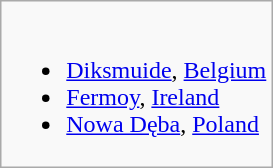<table class="wikitable">
<tr valign="top">
<td><br><ul><li>  <a href='#'>Diksmuide</a>, <a href='#'>Belgium</a></li><li>  <a href='#'>Fermoy</a>, <a href='#'>Ireland</a></li><li> <a href='#'>Nowa Dęba</a>, <a href='#'>Poland</a></li></ul></td>
</tr>
</table>
